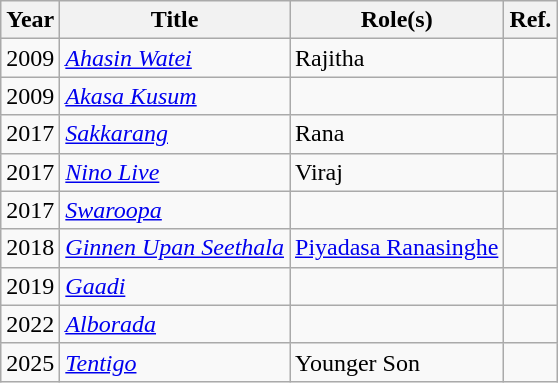<table class="wikitable">
<tr>
<th>Year</th>
<th>Title</th>
<th>Role(s)</th>
<th>Ref.</th>
</tr>
<tr>
<td>2009</td>
<td><em><a href='#'>Ahasin Watei</a></em></td>
<td>Rajitha</td>
<td></td>
</tr>
<tr>
<td>2009</td>
<td><em><a href='#'>Akasa Kusum</a></em></td>
<td></td>
<td></td>
</tr>
<tr>
<td>2017</td>
<td><em><a href='#'>Sakkarang</a></em></td>
<td>Rana</td>
<td></td>
</tr>
<tr>
<td>2017</td>
<td><em><a href='#'>Nino Live</a></em></td>
<td>Viraj</td>
<td></td>
</tr>
<tr>
<td>2017</td>
<td><em><a href='#'>Swaroopa</a></em></td>
<td></td>
<td></td>
</tr>
<tr>
<td>2018</td>
<td><em><a href='#'>Ginnen Upan Seethala</a></em></td>
<td><a href='#'>Piyadasa Ranasinghe</a></td>
<td></td>
</tr>
<tr>
<td>2019</td>
<td><em><a href='#'>Gaadi</a></em></td>
<td></td>
<td></td>
</tr>
<tr>
<td>2022</td>
<td><em><a href='#'>Alborada</a></em></td>
<td></td>
<td></td>
</tr>
<tr>
<td>2025</td>
<td><em><a href='#'>Tentigo</a></em></td>
<td>Younger Son</td>
<td></td>
</tr>
</table>
